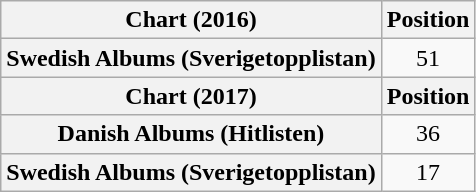<table class="wikitable plainrowheaders" style="text-align:center">
<tr>
<th scope="col">Chart (2016)</th>
<th scope="col">Position</th>
</tr>
<tr>
<th scope="row">Swedish Albums (Sverigetopplistan)</th>
<td>51</td>
</tr>
<tr>
<th scope="col">Chart (2017)</th>
<th scope="col">Position</th>
</tr>
<tr>
<th scope="row">Danish Albums (Hitlisten)</th>
<td>36</td>
</tr>
<tr>
<th scope="row">Swedish Albums (Sverigetopplistan)</th>
<td>17</td>
</tr>
</table>
